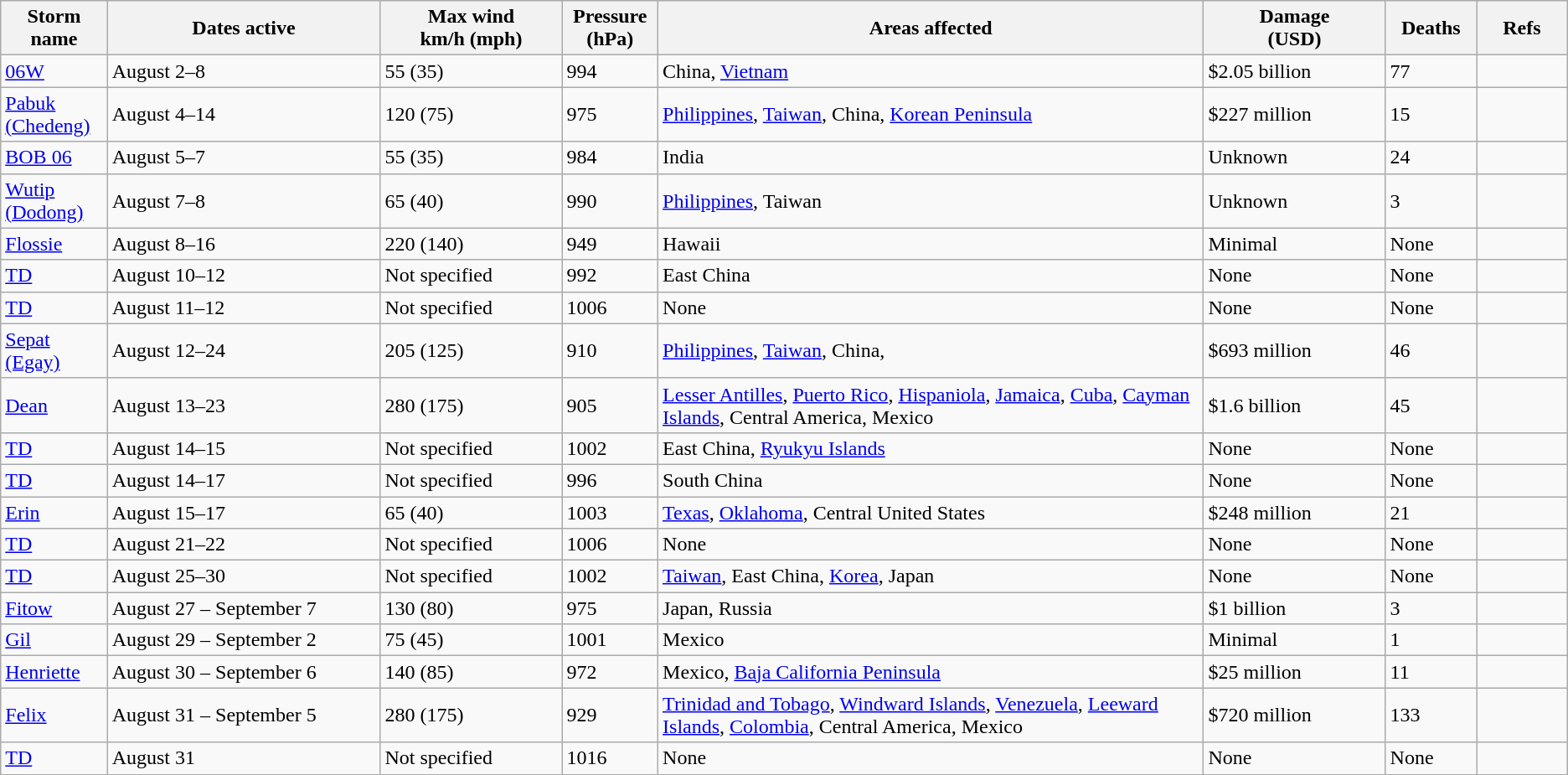<table class="wikitable sortable">
<tr>
<th width="5%">Storm name</th>
<th width="15%">Dates active</th>
<th width="10%">Max wind<br>km/h (mph)</th>
<th width="5%">Pressure<br>(hPa)</th>
<th width="30%">Areas affected</th>
<th width="10%">Damage<br>(USD)</th>
<th width="5%">Deaths</th>
<th width="5%">Refs</th>
</tr>
<tr>
<td><a href='#'>06W</a></td>
<td>August 2–8</td>
<td>55 (35)</td>
<td>994</td>
<td>China, <a href='#'>Vietnam</a></td>
<td>$2.05 billion</td>
<td>77</td>
<td></td>
</tr>
<tr>
<td><a href='#'>Pabuk (Chedeng)</a></td>
<td>August 4–14</td>
<td>120 (75)</td>
<td>975</td>
<td><a href='#'>Philippines</a>, <a href='#'>Taiwan</a>,  China, <a href='#'>Korean Peninsula</a></td>
<td>$227 million</td>
<td>15</td>
<td></td>
</tr>
<tr>
<td><a href='#'>BOB 06</a></td>
<td>August 5–7</td>
<td>55 (35)</td>
<td>984</td>
<td>India</td>
<td>Unknown</td>
<td>24</td>
<td></td>
</tr>
<tr>
<td><a href='#'>Wutip (Dodong)</a></td>
<td>August 7–8</td>
<td>65 (40)</td>
<td>990</td>
<td><a href='#'>Philippines</a>, Taiwan</td>
<td>Unknown</td>
<td>3</td>
<td></td>
</tr>
<tr>
<td><a href='#'>Flossie</a></td>
<td>August 8–16</td>
<td>220 (140)</td>
<td>949</td>
<td>Hawaii</td>
<td>Minimal</td>
<td>None</td>
<td></td>
</tr>
<tr>
<td><a href='#'>TD</a></td>
<td>August 10–12</td>
<td>Not specified</td>
<td>992</td>
<td>East China</td>
<td>None</td>
<td>None</td>
<td></td>
</tr>
<tr>
<td><a href='#'>TD</a></td>
<td>August 11–12</td>
<td>Not specified</td>
<td>1006</td>
<td>None</td>
<td>None</td>
<td>None</td>
<td></td>
</tr>
<tr>
<td><a href='#'>Sepat (Egay)</a></td>
<td>August 12–24</td>
<td>205 (125)</td>
<td>910</td>
<td><a href='#'>Philippines</a>, <a href='#'>Taiwan</a>,  China,</td>
<td>$693 million</td>
<td>46</td>
<td></td>
</tr>
<tr>
<td><a href='#'>Dean</a></td>
<td>August 13–23</td>
<td>280 (175)</td>
<td>905</td>
<td><a href='#'>Lesser Antilles</a>, <a href='#'>Puerto Rico</a>, <a href='#'>Hispaniola</a>, <a href='#'>Jamaica</a>, <a href='#'>Cuba</a>, <a href='#'>Cayman Islands</a>, Central America, Mexico</td>
<td>$1.6 billion</td>
<td>45</td>
<td></td>
</tr>
<tr>
<td><a href='#'>TD</a></td>
<td>August 14–15</td>
<td>Not specified</td>
<td>1002</td>
<td>East China, <a href='#'>Ryukyu Islands</a></td>
<td>None</td>
<td>None</td>
<td></td>
</tr>
<tr>
<td><a href='#'>TD</a></td>
<td>August 14–17</td>
<td>Not specified</td>
<td>996</td>
<td>South China</td>
<td>None</td>
<td>None</td>
<td></td>
</tr>
<tr>
<td><a href='#'>Erin</a></td>
<td>August 15–17</td>
<td>65 (40)</td>
<td>1003</td>
<td><a href='#'>Texas</a>, <a href='#'>Oklahoma</a>, Central United States</td>
<td>$248 million</td>
<td>21</td>
<td></td>
</tr>
<tr>
<td><a href='#'>TD</a></td>
<td>August 21–22</td>
<td>Not specified</td>
<td>1006</td>
<td>None</td>
<td>None</td>
<td>None</td>
<td></td>
</tr>
<tr>
<td><a href='#'>TD</a></td>
<td>August 25–30</td>
<td>Not specified</td>
<td>1002</td>
<td><a href='#'>Taiwan</a>, East China, <a href='#'>Korea</a>, Japan</td>
<td>None</td>
<td>None</td>
<td></td>
</tr>
<tr>
<td><a href='#'>Fitow</a></td>
<td>August 27 – September 7</td>
<td>130 (80)</td>
<td>975</td>
<td>Japan, Russia</td>
<td>$1 billion</td>
<td>3</td>
<td></td>
</tr>
<tr>
<td><a href='#'>Gil</a></td>
<td>August 29 – September 2</td>
<td>75 (45)</td>
<td>1001</td>
<td>Mexico</td>
<td>Minimal</td>
<td>1</td>
<td></td>
</tr>
<tr>
<td><a href='#'>Henriette</a></td>
<td>August 30 – September 6</td>
<td>140 (85)</td>
<td>972</td>
<td>Mexico, <a href='#'>Baja California Peninsula</a></td>
<td>$25 million</td>
<td>11</td>
<td></td>
</tr>
<tr>
<td><a href='#'>Felix</a></td>
<td>August 31 – September 5</td>
<td>280 (175)</td>
<td>929</td>
<td><a href='#'>Trinidad and Tobago</a>, <a href='#'>Windward Islands</a>, <a href='#'>Venezuela</a>, <a href='#'>Leeward Islands</a>, <a href='#'>Colombia</a>, Central America, Mexico</td>
<td>$720 million</td>
<td>133</td>
<td></td>
</tr>
<tr>
<td><a href='#'>TD</a></td>
<td>August 31</td>
<td>Not specified</td>
<td>1016</td>
<td>None</td>
<td>None</td>
<td>None</td>
<td></td>
</tr>
<tr>
</tr>
</table>
